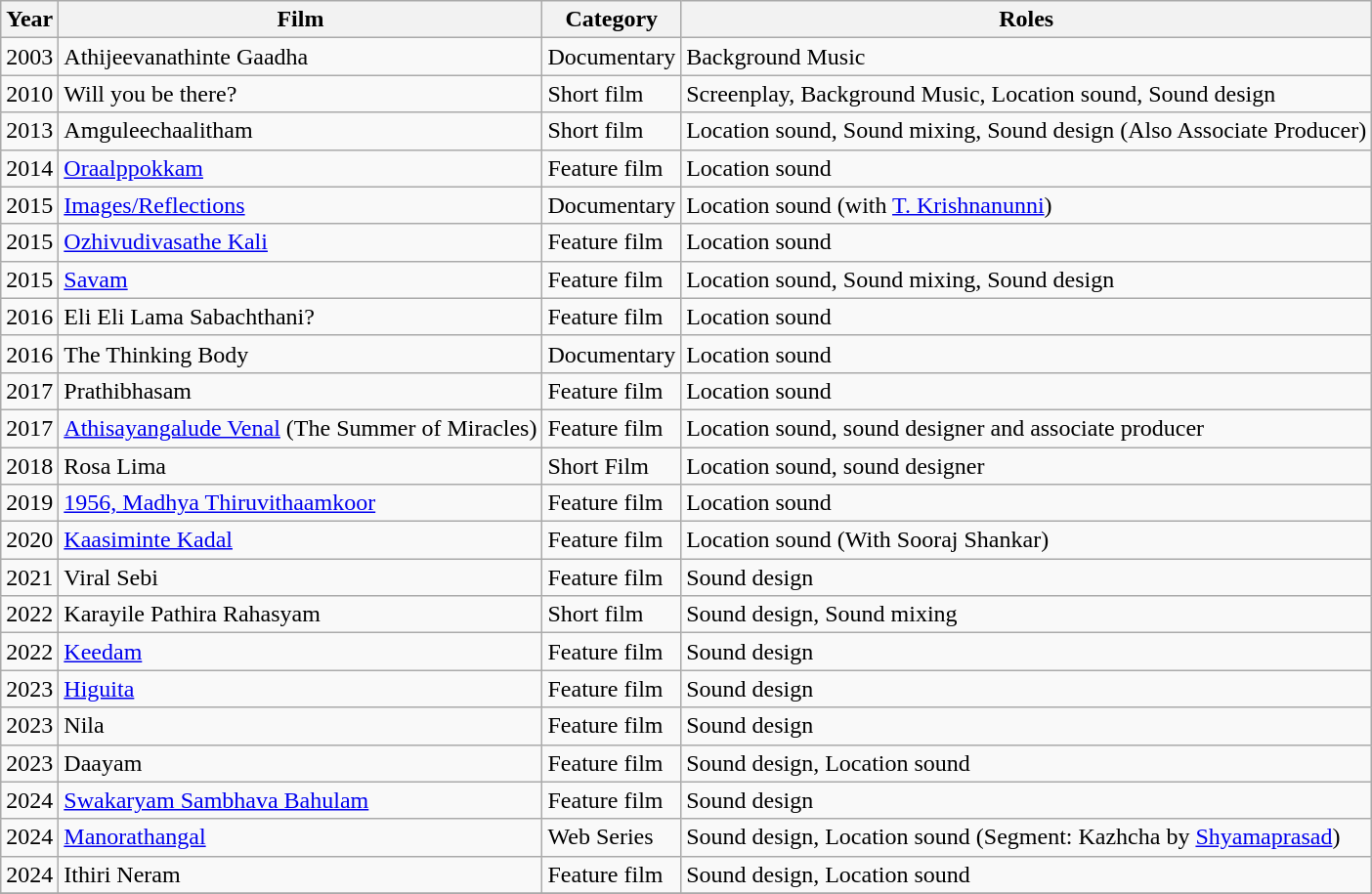<table class="wikitable sortable">
<tr>
<th>Year</th>
<th>Film</th>
<th>Category</th>
<th>Roles</th>
</tr>
<tr>
<td>2003</td>
<td>Athijeevanathinte Gaadha</td>
<td>Documentary</td>
<td>Background Music</td>
</tr>
<tr>
<td>2010</td>
<td>Will you be there?</td>
<td>Short film</td>
<td>Screenplay, Background Music, Location sound, Sound design</td>
</tr>
<tr>
<td>2013</td>
<td>Amguleechaalitham</td>
<td>Short film</td>
<td>Location sound, Sound mixing, Sound design (Also Associate Producer)</td>
</tr>
<tr>
<td>2014</td>
<td><a href='#'>Oraalppokkam</a></td>
<td>Feature film</td>
<td>Location sound</td>
</tr>
<tr>
<td>2015</td>
<td><a href='#'>Images/Reflections</a></td>
<td>Documentary</td>
<td>Location sound (with <a href='#'>T. Krishnanunni</a>)</td>
</tr>
<tr>
<td>2015</td>
<td><a href='#'>Ozhivudivasathe Kali</a></td>
<td>Feature film</td>
<td>Location sound</td>
</tr>
<tr>
<td>2015</td>
<td><a href='#'>Savam</a></td>
<td>Feature film</td>
<td>Location sound, Sound mixing, Sound design</td>
</tr>
<tr>
<td>2016</td>
<td>Eli Eli Lama Sabachthani?</td>
<td>Feature film</td>
<td>Location sound</td>
</tr>
<tr>
<td>2016</td>
<td>The Thinking Body</td>
<td>Documentary</td>
<td>Location sound</td>
</tr>
<tr>
<td>2017</td>
<td>Prathibhasam</td>
<td>Feature film</td>
<td>Location sound</td>
</tr>
<tr>
<td>2017</td>
<td><a href='#'>Athisayangalude Venal</a> (The Summer of Miracles)</td>
<td>Feature film</td>
<td>Location sound, sound designer and associate producer</td>
</tr>
<tr>
<td>2018</td>
<td>Rosa Lima</td>
<td>Short Film</td>
<td>Location sound, sound designer</td>
</tr>
<tr>
<td>2019</td>
<td><a href='#'>1956, Madhya Thiruvithaamkoor</a></td>
<td>Feature film</td>
<td>Location sound</td>
</tr>
<tr>
<td>2020</td>
<td><a href='#'>Kaasiminte Kadal</a></td>
<td>Feature film</td>
<td>Location sound (With Sooraj Shankar)</td>
</tr>
<tr>
<td>2021</td>
<td>Viral Sebi</td>
<td>Feature film</td>
<td>Sound design</td>
</tr>
<tr>
<td>2022</td>
<td>Karayile Pathira Rahasyam</td>
<td>Short film</td>
<td>Sound design, Sound mixing</td>
</tr>
<tr>
<td>2022</td>
<td><a href='#'>Keedam</a></td>
<td>Feature film</td>
<td>Sound design</td>
</tr>
<tr>
<td>2023</td>
<td><a href='#'>Higuita</a></td>
<td>Feature film</td>
<td>Sound design</td>
</tr>
<tr>
<td>2023</td>
<td>Nila</td>
<td>Feature film</td>
<td>Sound design</td>
</tr>
<tr>
<td>2023</td>
<td>Daayam</td>
<td>Feature film</td>
<td>Sound design, Location sound</td>
</tr>
<tr>
<td>2024</td>
<td><a href='#'>Swakaryam Sambhava Bahulam</a></td>
<td>Feature film</td>
<td>Sound design</td>
</tr>
<tr>
<td>2024</td>
<td><a href='#'>Manorathangal</a></td>
<td>Web Series</td>
<td>Sound design, Location sound (Segment: Kazhcha by <a href='#'>Shyamaprasad</a>)</td>
</tr>
<tr>
<td>2024</td>
<td>Ithiri Neram</td>
<td>Feature film</td>
<td>Sound design, Location sound</td>
</tr>
<tr>
</tr>
</table>
